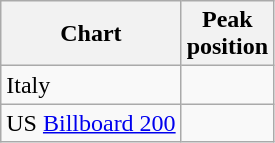<table class="wikitable">
<tr>
<th>Chart</th>
<th>Peak<br>position</th>
</tr>
<tr>
<td>Italy</td>
<td></td>
</tr>
<tr>
<td>US <a href='#'>Billboard 200</a></td>
<td></td>
</tr>
</table>
